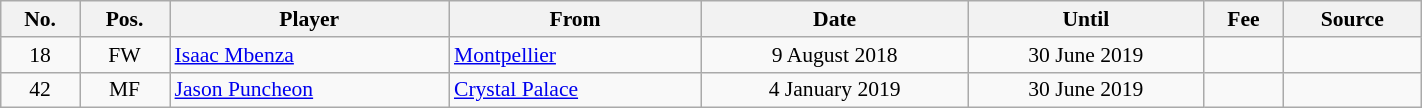<table class="wikitable" style="text-align:center; font-size:90%; width:75%;">
<tr>
<th>No.</th>
<th>Pos.</th>
<th>Player</th>
<th>From</th>
<th>Date</th>
<th>Until</th>
<th>Fee</th>
<th>Source</th>
</tr>
<tr>
<td>18</td>
<td>FW</td>
<td align=left> <a href='#'>Isaac Mbenza</a></td>
<td align=left> <a href='#'>Montpellier</a></td>
<td>9 August 2018</td>
<td>30 June 2019</td>
<td></td>
<td></td>
</tr>
<tr>
<td>42</td>
<td>MF</td>
<td align=left> <a href='#'>Jason Puncheon</a></td>
<td align=left> <a href='#'>Crystal Palace</a></td>
<td>4 January 2019</td>
<td>30 June 2019</td>
<td></td>
<td></td>
</tr>
</table>
